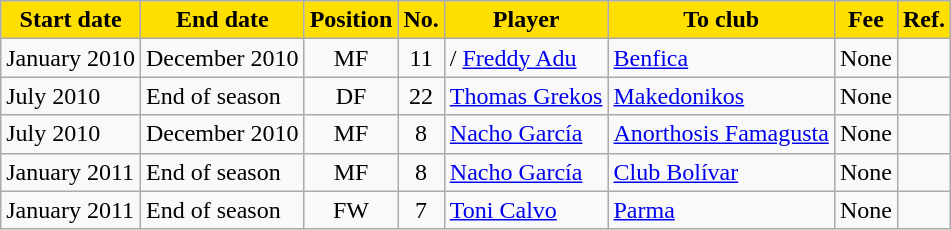<table class="wikitable sortable">
<tr>
<th style="background:#FFDF00; color:black;"><strong>Start date</strong></th>
<th style="background:#FFDF00; color:black;"><strong>End date</strong></th>
<th style="background:#FFDF00; color:black;"><strong>Position</strong></th>
<th style="background:#FFDF00; color:black;"><strong>No.</strong></th>
<th style="background:#FFDF00; color:black;"><strong>Player</strong></th>
<th style="background:#FFDF00; color:black;"><strong>To club</strong></th>
<th style="background:#FFDF00; color:black;"><strong>Fee</strong></th>
<th style="background:#FFDF00; color:black;"><strong>Ref.</strong></th>
</tr>
<tr>
<td>January 2010</td>
<td>December 2010</td>
<td style="text-align:center;">MF</td>
<td style="text-align:center;">11</td>
<td style="text-align:left;"> /  <a href='#'>Freddy Adu</a></td>
<td style="text-align:left;"> <a href='#'>Benfica</a></td>
<td>None</td>
<td></td>
</tr>
<tr>
<td>July 2010</td>
<td>End of season</td>
<td style="text-align:center;">DF</td>
<td style="text-align:center;">22</td>
<td style="text-align:left;"> <a href='#'>Thomas Grekos</a></td>
<td style="text-align:left;"> <a href='#'>Makedonikos</a></td>
<td>None</td>
<td></td>
</tr>
<tr>
<td>July 2010</td>
<td>December 2010</td>
<td style="text-align:center;">MF</td>
<td style="text-align:center;">8</td>
<td style="text-align:left;"> <a href='#'>Nacho García</a></td>
<td style="text-align:left;"> <a href='#'>Anorthosis Famagusta</a></td>
<td>None</td>
<td></td>
</tr>
<tr>
<td>January 2011</td>
<td>End of season</td>
<td style="text-align:center;">MF</td>
<td style="text-align:center;">8</td>
<td style="text-align:left;"> <a href='#'>Nacho García</a></td>
<td style="text-align:left;"> <a href='#'>Club Bolívar</a></td>
<td>None</td>
<td></td>
</tr>
<tr>
<td>January 2011</td>
<td>End of season</td>
<td style="text-align:center;">FW</td>
<td style="text-align:center;">7</td>
<td style="text-align:left;"> <a href='#'>Toni Calvo</a></td>
<td style="text-align:left;"> <a href='#'>Parma</a></td>
<td>None</td>
<td></td>
</tr>
</table>
